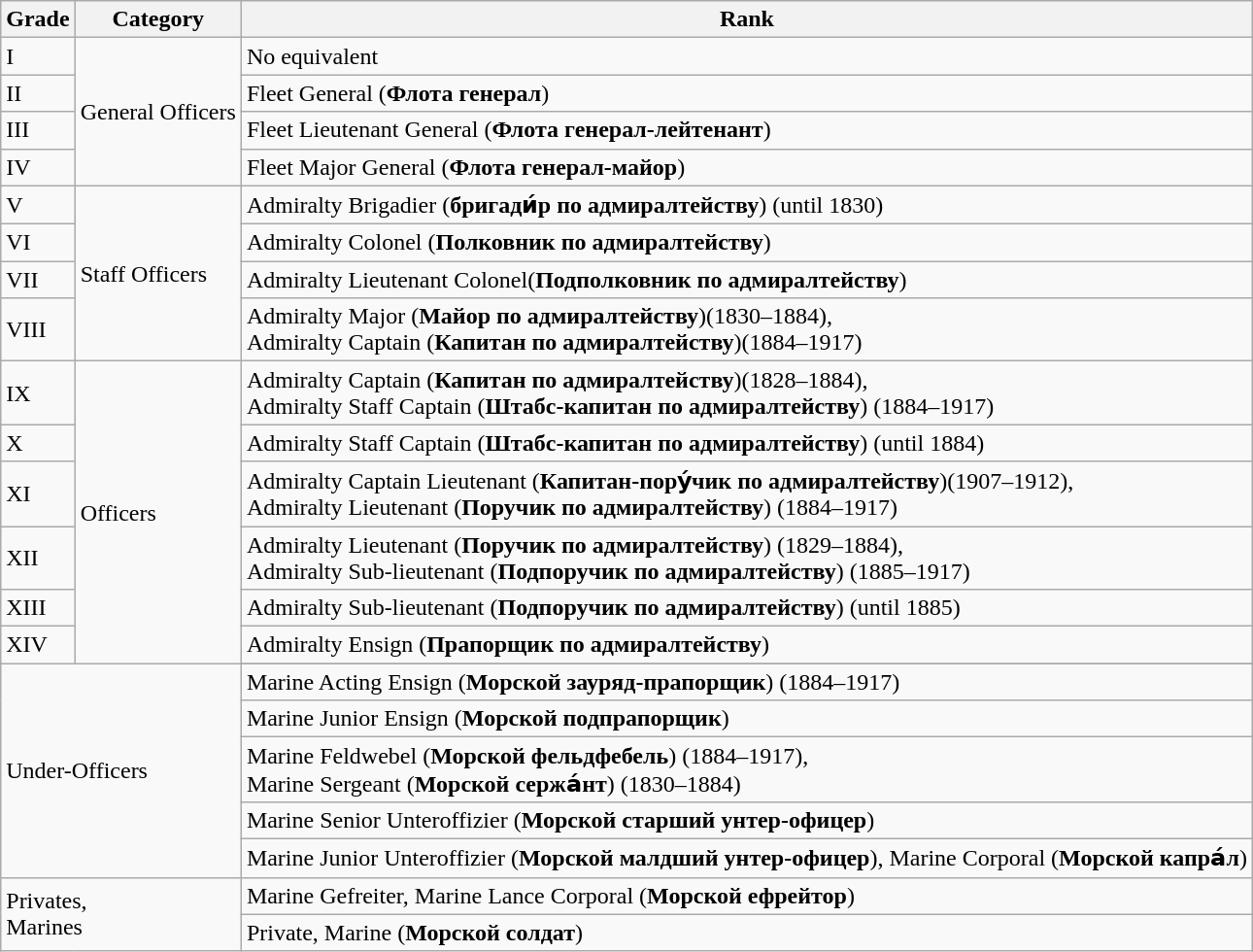<table class="wikitable">
<tr>
<th>Grade</th>
<th>Category</th>
<th>Rank</th>
</tr>
<tr>
<td>I</td>
<td rowspan="4">General Officers</td>
<td>No equivalent</td>
</tr>
<tr>
<td>II</td>
<td>Fleet General (<strong>Флота генерал</strong>)</td>
</tr>
<tr>
<td>III</td>
<td>Fleet Lieutenant General (<strong>Флота генерал-лейтенант</strong>)</td>
</tr>
<tr>
<td>IV</td>
<td>Fleet Major General (<strong>Флота генерал-майор</strong>)</td>
</tr>
<tr>
<td>V</td>
<td rowspan="4">Staff Officers</td>
<td>Admiralty Brigadier (<strong>бригади́р по адмиралтейству</strong>) (until 1830)</td>
</tr>
<tr>
<td>VI</td>
<td>Admiralty Colonel (<strong>Полковник по адмиралтейству</strong>)</td>
</tr>
<tr>
<td>VII</td>
<td>Admiralty Lieutenant Colonel(<strong>Подполковник по адмиралтейству</strong>)</td>
</tr>
<tr>
<td>VIII</td>
<td>Admiralty Major (<strong>Майор по адмиралтейству</strong>)(1830–1884),<br> Admiralty Captain (<strong>Капитан по адмиралтейству</strong>)(1884–1917)</td>
</tr>
<tr>
<td>IX</td>
<td rowspan="6">Officers</td>
<td>Admiralty Captain (<strong>Капитан по адмиралтейству</strong>)(1828–1884),<br> Admiralty Staff Captain (<strong>Штабс-капитан по адмиралтейству</strong>) (1884–1917)</td>
</tr>
<tr>
<td>X</td>
<td>Admiralty Staff Captain (<strong>Штабс-капитан по адмиралтейству</strong>) (until 1884)</td>
</tr>
<tr>
<td>XI</td>
<td>Admiralty Captain Lieutenant (<strong>Капитан-пору́чик по адмиралтейству</strong>)(1907–1912),<br> Admiralty Lieutenant (<strong>Поручик по адмиралтейству</strong>) (1884–1917)</td>
</tr>
<tr>
<td>XII</td>
<td>Admiralty Lieutenant (<strong>Поручик по адмиралтейству</strong>) (1829–1884),<br> Admiralty Sub-lieutenant (<strong>Подпоручик по адмиралтейству</strong>) (1885–1917)</td>
</tr>
<tr>
<td>XIII</td>
<td>Admiralty Sub-lieutenant (<strong>Подпоручик по адмиралтейству</strong>) (until 1885)</td>
</tr>
<tr>
<td>XIV</td>
<td>Admiralty Ensign (<strong>Прапорщик по адмиралтейству</strong>)</td>
</tr>
<tr>
<td rowspan="6" colspan="2">Under-Officers</td>
</tr>
<tr>
<td>Marine Acting Ensign (<strong>Морской зауряд-прапорщик</strong>) (1884–1917)</td>
</tr>
<tr>
<td>Marine Junior Ensign (<strong>Морской подпрапорщик</strong>)</td>
</tr>
<tr>
<td>Marine Feldwebel (<strong>Морской фельдфебель</strong>) (1884–1917),<br> Marine Sergeant (<strong>Морской сержа́нт</strong>) (1830–1884)</td>
</tr>
<tr>
<td>Marine Senior Unteroffizier (<strong>Морской старший унтер-офицер</strong>)</td>
</tr>
<tr>
<td>Marine Junior Unteroffizier (<strong>Морской малдший унтер-офицер</strong>), Marine Corporal (<strong>Морской капра́л</strong>)</td>
</tr>
<tr>
<td rowspan="2" colspan="2">Privates,<br> Marines</td>
<td>Marine Gefreiter, Marine Lance Corporal (<strong>Морской ефрейтор</strong>)</td>
</tr>
<tr>
<td>Private, Marine (<strong>Морской солдат</strong>)</td>
</tr>
</table>
